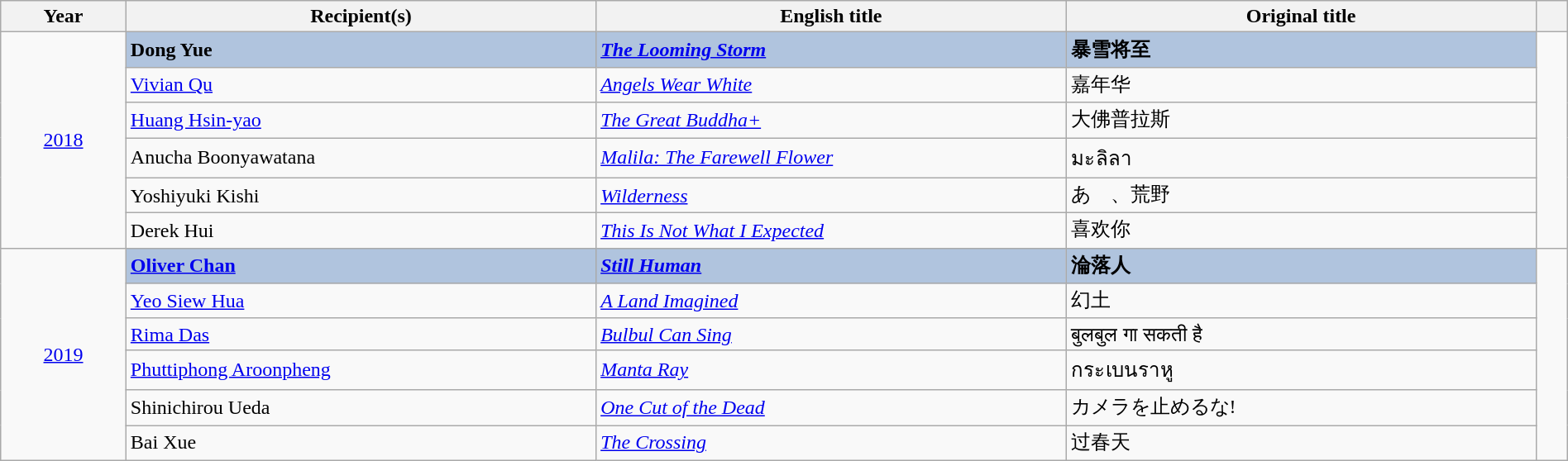<table class="wikitable" width="100%" cellpadding="5">
<tr>
<th width="8%">Year</th>
<th width="30%">Recipient(s)</th>
<th width="30%">English title</th>
<th width="30%">Original title</th>
<th width="2%"></th>
</tr>
<tr>
<td rowspan="6" style="text-align:center;"><a href='#'>2018</a></td>
<td style="background:#B0C4DE;"> <strong>Dong Yue</strong></td>
<td style="background:#B0C4DE;"><strong><em><a href='#'>The Looming Storm</a></em></strong></td>
<td style="background:#B0C4DE;"><strong>暴雪将至</strong></td>
<td rowspan="6"><br></td>
</tr>
<tr>
<td> <a href='#'>Vivian Qu</a></td>
<td><em><a href='#'>Angels Wear White</a></em></td>
<td>嘉年华</td>
</tr>
<tr>
<td> <a href='#'>Huang Hsin-yao</a></td>
<td><em><a href='#'>The Great Buddha+</a></em></td>
<td>大佛普拉斯</td>
</tr>
<tr>
<td> Anucha Boonyawatana</td>
<td><em><a href='#'>Malila: The Farewell Flower</a></em></td>
<td>มะลิลา</td>
</tr>
<tr>
<td> Yoshiyuki Kishi</td>
<td><em><a href='#'>Wilderness</a></em></td>
<td>あゝ、荒野</td>
</tr>
<tr>
<td> Derek Hui</td>
<td><em><a href='#'>This Is Not What I Expected</a></em></td>
<td>喜欢你</td>
</tr>
<tr>
<td rowspan="6" style="text-align:center;"><a href='#'>2019</a></td>
<td style="background:#B0C4DE;"> <strong><a href='#'>Oliver Chan</a></strong></td>
<td style="background:#B0C4DE;"><strong><em><a href='#'>Still Human</a></em></strong></td>
<td style="background:#B0C4DE;"><strong>淪落人</strong></td>
<td rowspan="6"><br></td>
</tr>
<tr>
<td> <a href='#'>Yeo Siew Hua</a></td>
<td><em><a href='#'>A Land Imagined</a></em></td>
<td>幻土</td>
</tr>
<tr>
<td> <a href='#'>Rima Das</a></td>
<td><em><a href='#'>Bulbul Can Sing</a></em></td>
<td>बुलबुल गा सकती है</td>
</tr>
<tr>
<td> <a href='#'>Phuttiphong Aroonpheng</a></td>
<td><em><a href='#'>Manta Ray</a></em></td>
<td>กระเบนราหู</td>
</tr>
<tr>
<td> Shinichirou Ueda</td>
<td><em><a href='#'>One Cut of the Dead</a></em></td>
<td>カメラを止めるな!</td>
</tr>
<tr>
<td> Bai Xue</td>
<td><em><a href='#'>The Crossing</a></em></td>
<td>过春天</td>
</tr>
</table>
